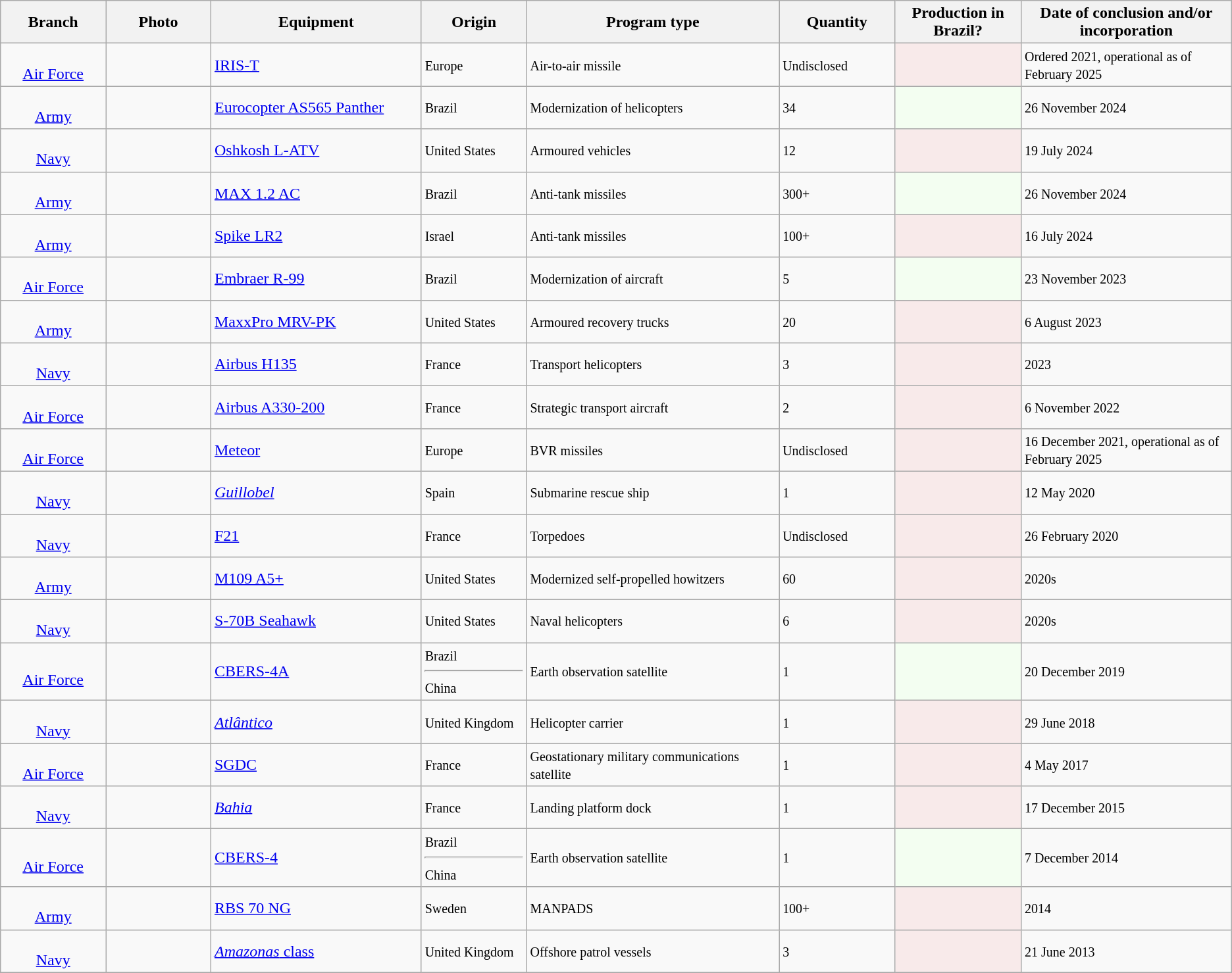<table class="wikitable mw-collapsible mw-collapsed" style="text-align:center;">
<tr>
<th style="text-align:center; width:5%;">Branch</th>
<th style="text-align:center; width:5%;">Photo</th>
<th style="text-align:center; width:10%;">Equipment</th>
<th style="text-align:center; width:5%;">Origin</th>
<th style="text-align:center; width:12%;">Program type</th>
<th style="text-align:center; width:5%;">Quantity</th>
<th style="text-align:center; width:5%;">Production in Brazil?</th>
<th style="text-align:center; width:10%;">Date of conclusion and/or incorporation</th>
</tr>
<tr>
<td><br><a href='#'>Air Force</a></td>
<td></td>
<td style="text-align:left"><a href='#'>IRIS-T</a></td>
<td style="text-align:left"><small>Europe</small></td>
<td style="text-align:left"><small>Air-to-air missile</small></td>
<td style="text-align:left"><small>Undisclosed</small></td>
<td style="background:#f8eaea"></td>
<td style="text-align:left"><small>Ordered 2021, operational as of February 2025</small></td>
</tr>
<tr>
<td><br><a href='#'>Army</a></td>
<td></td>
<td style="text-align:left"><a href='#'>Eurocopter AS565 Panther</a></td>
<td style="text-align:left"><small>Brazil</small></td>
<td style="text-align:left"><small>Modernization of helicopters</small></td>
<td style="text-align:left"><small>34</small></td>
<td style="background:#f3fef1"></td>
<td style="text-align:left"><small>26 November 2024</small></td>
</tr>
<tr>
<td><br><a href='#'>Navy</a></td>
<td></td>
<td style="text-align:left"><a href='#'>Oshkosh L-ATV</a></td>
<td style="text-align:left"><small>United States</small></td>
<td style="text-align:left"><small>Armoured vehicles</small></td>
<td style="text-align:left"><small>12</small></td>
<td style="background:#f8eaea"></td>
<td style="text-align:left"><small>19 July 2024</small></td>
</tr>
<tr>
<td><br><a href='#'>Army</a></td>
<td></td>
<td style="text-align:left"><a href='#'>MAX 1.2 AC</a></td>
<td style="text-align:left"><small>Brazil</small></td>
<td style="text-align:left"><small>Anti-tank missiles</small></td>
<td style="text-align:left"><small>300+</small></td>
<td style="background:#f3fef1"></td>
<td style="text-align:left"><small>26 November 2024</small></td>
</tr>
<tr>
<td><br><a href='#'>Army</a></td>
<td></td>
<td style="text-align:left"><a href='#'>Spike LR2</a></td>
<td style="text-align:left"><small>Israel</small></td>
<td style="text-align:left"><small>Anti-tank missiles</small></td>
<td style="text-align:left"><small>100+</small></td>
<td style="background:#f8eaea"></td>
<td style="text-align:left"><small>16 July 2024</small></td>
</tr>
<tr>
<td><br><a href='#'>Air Force</a></td>
<td></td>
<td style="text-align:left"><a href='#'>Embraer R-99</a></td>
<td style="text-align:left"><small>Brazil</small></td>
<td style="text-align:left"><small>Modernization of aircraft</small></td>
<td style="text-align:left"><small>5</small></td>
<td style="background:#f3fef1"></td>
<td style="text-align:left"><small>23 November 2023</small></td>
</tr>
<tr>
<td><br><a href='#'>Army</a></td>
<td></td>
<td style="text-align:left"><a href='#'>MaxxPro MRV-PK</a></td>
<td style="text-align:left"><small>United States</small></td>
<td style="text-align:left"><small>Armoured recovery trucks</small></td>
<td style="text-align:left"><small>20</small></td>
<td style="background:#f8eaea"></td>
<td style="text-align:left"><small>6 August 2023</small></td>
</tr>
<tr>
<td><br><a href='#'>Navy</a></td>
<td></td>
<td style="text-align:left"><a href='#'>Airbus H135</a></td>
<td style="text-align:left"><small>France</small></td>
<td style="text-align:left"><small>Transport helicopters</small></td>
<td style="text-align:left"><small>3</small></td>
<td style="background:#f8eaea"></td>
<td style="text-align:left"><small>2023</small></td>
</tr>
<tr>
<td><br><a href='#'>Air Force</a></td>
<td></td>
<td style="text-align:left"><a href='#'>Airbus A330-200</a></td>
<td style="text-align:left"><small>France</small></td>
<td style="text-align:left"><small>Strategic transport aircraft</small></td>
<td style="text-align:left"><small>2</small></td>
<td style="background:#f8eaea"></td>
<td style="text-align:left"><small>6 November 2022</small></td>
</tr>
<tr>
<td><br><a href='#'>Air Force</a></td>
<td></td>
<td style="text-align:left"><a href='#'>Meteor</a></td>
<td style="text-align:left"><small>Europe</small></td>
<td style="text-align:left"><small>BVR missiles</small></td>
<td style="text-align:left"><small>Undisclosed</small></td>
<td style="background:#f8eaea"></td>
<td style="text-align:left"><small>16 December 2021, operational as of February 2025</small></td>
</tr>
<tr>
<td><br><a href='#'>Navy</a></td>
<td></td>
<td style="text-align:left"><a href='#'><em>Guillobel</em></a></td>
<td style="text-align:left"><small>Spain</small></td>
<td style="text-align:left"><small>Submarine rescue ship</small></td>
<td style="text-align:left"><small>1</small></td>
<td style="background:#f8eaea"></td>
<td style="text-align:left"><small>12 May 2020</small></td>
</tr>
<tr>
<td><br><a href='#'>Navy</a></td>
<td></td>
<td style="text-align:left"><a href='#'>F21</a></td>
<td style="text-align:left"><small>France</small></td>
<td style="text-align:left"><small>Torpedoes</small></td>
<td style="text-align:left"><small>Undisclosed</small></td>
<td style="background:#f8eaea"></td>
<td style="text-align:left"><small>26 February 2020</small></td>
</tr>
<tr>
<td><br><a href='#'>Army</a></td>
<td></td>
<td style="text-align:left"><a href='#'>M109 A5+</a></td>
<td style="text-align:left"><small>United States</small></td>
<td style="text-align:left"><small>Modernized self-propelled howitzers</small></td>
<td style="text-align:left"><small>60</small></td>
<td style="background:#f8eaea"></td>
<td style="text-align:left"><small>2020s</small></td>
</tr>
<tr>
<td><br><a href='#'>Navy</a></td>
<td></td>
<td style="text-align:left"><a href='#'>S-70B Seahawk</a></td>
<td style="text-align:left"><small>United States</small></td>
<td style="text-align:left"><small>Naval helicopters</small></td>
<td style="text-align:left"><small>6</small></td>
<td style="background:#f8eaea"></td>
<td style="text-align:left"><small>2020s</small></td>
</tr>
<tr>
<td><br><a href='#'>Air Force</a></td>
<td></td>
<td style="text-align:left"><a href='#'>CBERS-4A</a></td>
<td style="text-align:left"><small>Brazil<hr>China</small></td>
<td style="text-align:left"><small>Earth observation satellite</small></td>
<td style="text-align:left"><small>1</small></td>
<td style="background:#f3fef1"></td>
<td style="text-align:left"><small>20 December 2019</small></td>
</tr>
<tr>
<td><br><a href='#'>Navy</a></td>
<td></td>
<td style="text-align:left"><a href='#'><em>Atlântico</em></a></td>
<td style="text-align:left"><small>United Kingdom</small></td>
<td style="text-align:left"><small>Helicopter carrier</small></td>
<td style="text-align:left"><small>1</small></td>
<td style="background:#f8eaea"></td>
<td style="text-align:left"><small>29 June 2018</small></td>
</tr>
<tr>
<td><br><a href='#'>Air Force</a></td>
<td></td>
<td style="text-align:left"><a href='#'>SGDC</a></td>
<td style="text-align:left"><small>France</small></td>
<td style="text-align:left"><small>Geostationary military communications satellite</small></td>
<td style="text-align:left"><small>1</small></td>
<td style="background:#f8eaea"></td>
<td style="text-align:left"><small>4 May 2017</small></td>
</tr>
<tr>
<td><br><a href='#'>Navy</a></td>
<td></td>
<td style="text-align:left"><a href='#'><em>Bahia</em></a></td>
<td style="text-align:left"><small>France</small></td>
<td style="text-align:left"><small>Landing platform dock</small></td>
<td style="text-align:left"><small>1</small></td>
<td style="background:#f8eaea"></td>
<td style="text-align:left"><small>17 December 2015</small></td>
</tr>
<tr>
<td><br><a href='#'>Air Force</a></td>
<td></td>
<td style="text-align:left"><a href='#'>CBERS-4</a></td>
<td style="text-align:left"><small>Brazil<hr>China</small></td>
<td style="text-align:left"><small>Earth observation satellite</small></td>
<td style="text-align:left"><small>1</small></td>
<td style="background:#f3fef1"></td>
<td style="text-align:left"><small>7 December 2014</small></td>
</tr>
<tr>
<td><br><a href='#'>Army</a></td>
<td></td>
<td style="text-align:left"><a href='#'>RBS 70 NG</a></td>
<td style="text-align:left"><small>Sweden</small></td>
<td style="text-align:left"><small>MANPADS</small></td>
<td style="text-align:left"><small>100+</small></td>
<td style="background:#f8eaea"></td>
<td style="text-align:left"><small>2014</small></td>
</tr>
<tr>
<td><br><a href='#'>Navy</a></td>
<td></td>
<td style="text-align:left"><a href='#'><em>Amazonas</em> class</a></td>
<td style="text-align:left"><small>United Kingdom</small></td>
<td style="text-align:left"><small>Offshore patrol vessels</small></td>
<td style="text-align:left"><small>3</small></td>
<td style="background:#f8eaea"></td>
<td style="text-align:left"><small>21 June 2013</small></td>
</tr>
<tr>
</tr>
</table>
